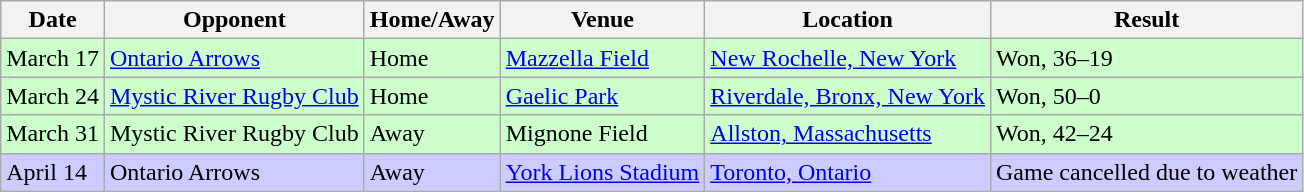<table class="wikitable">
<tr>
<th>Date</th>
<th>Opponent</th>
<th>Home/Away</th>
<th>Venue</th>
<th>Location</th>
<th>Result</th>
</tr>
<tr bgcolor="#CCFFCC">
<td>March 17</td>
<td><a href='#'>Ontario Arrows</a></td>
<td>Home</td>
<td><a href='#'>Mazzella Field</a></td>
<td><a href='#'>New Rochelle, New York</a></td>
<td>Won, 36–19</td>
</tr>
<tr bgcolor="#CCFFCC">
<td>March 24</td>
<td><a href='#'>Mystic River Rugby Club</a></td>
<td>Home</td>
<td><a href='#'>Gaelic Park</a></td>
<td><a href='#'>Riverdale, Bronx, New York</a></td>
<td>Won, 50–0</td>
</tr>
<tr bgcolor="#CCFFCC">
<td>March 31</td>
<td>Mystic River Rugby Club</td>
<td>Away</td>
<td>Mignone Field</td>
<td><a href='#'>Allston, Massachusetts</a></td>
<td>Won, 42–24</td>
</tr>
<tr bgcolor="#CCCCFF">
<td>April 14</td>
<td>Ontario Arrows</td>
<td>Away</td>
<td><a href='#'>York Lions Stadium</a></td>
<td><a href='#'>Toronto, Ontario</a></td>
<td>Game cancelled due to weather</td>
</tr>
</table>
